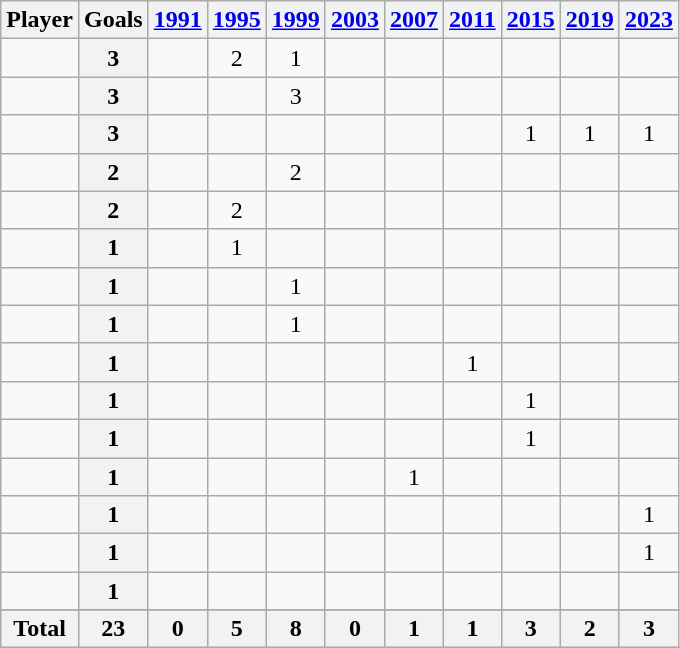<table class="wikitable sortable" style="text-align:center;">
<tr>
<th>Player</th>
<th>Goals</th>
<th><a href='#'>1991</a></th>
<th><a href='#'>1995</a></th>
<th><a href='#'>1999</a></th>
<th><a href='#'>2003</a></th>
<th><a href='#'>2007</a></th>
<th><a href='#'>2011</a></th>
<th><a href='#'>2015</a></th>
<th><a href='#'>2019</a></th>
<th><a href='#'>2023</a></th>
</tr>
<tr>
<td align="left"></td>
<th>3</th>
<td></td>
<td>2</td>
<td>1</td>
<td></td>
<td></td>
<td></td>
<td></td>
<td></td>
<td></td>
</tr>
<tr>
<td align="left"></td>
<th>3</th>
<td></td>
<td></td>
<td>3</td>
<td></td>
<td></td>
<td></td>
<td></td>
<td></td>
<td></td>
</tr>
<tr>
<td align="left"></td>
<th>3</th>
<td></td>
<td></td>
<td></td>
<td></td>
<td></td>
<td></td>
<td>1</td>
<td>1</td>
<td>1</td>
</tr>
<tr>
<td align="left"></td>
<th>2</th>
<td></td>
<td></td>
<td>2</td>
<td></td>
<td></td>
<td></td>
<td></td>
<td></td>
<td></td>
</tr>
<tr>
<td align="left"></td>
<th>2</th>
<td></td>
<td>2</td>
<td></td>
<td></td>
<td></td>
<td></td>
<td></td>
<td></td>
<td></td>
</tr>
<tr>
<td align="left"></td>
<th>1</th>
<td></td>
<td>1</td>
<td></td>
<td></td>
<td></td>
<td></td>
<td></td>
<td></td>
<td></td>
</tr>
<tr>
<td align="left"></td>
<th>1</th>
<td></td>
<td></td>
<td>1</td>
<td></td>
<td></td>
<td></td>
<td></td>
<td></td>
<td></td>
</tr>
<tr>
<td align="left"></td>
<th>1</th>
<td></td>
<td></td>
<td>1</td>
<td></td>
<td></td>
<td></td>
<td></td>
<td></td>
<td></td>
</tr>
<tr>
<td align="left"></td>
<th>1</th>
<td></td>
<td></td>
<td></td>
<td></td>
<td></td>
<td>1</td>
<td></td>
<td></td>
<td></td>
</tr>
<tr>
<td align="left"></td>
<th>1</th>
<td></td>
<td></td>
<td></td>
<td></td>
<td></td>
<td></td>
<td>1</td>
<td></td>
<td></td>
</tr>
<tr>
<td align="left"></td>
<th>1</th>
<td></td>
<td></td>
<td></td>
<td></td>
<td></td>
<td></td>
<td>1</td>
<td></td>
<td></td>
</tr>
<tr>
<td align="left"></td>
<th>1</th>
<td></td>
<td></td>
<td></td>
<td></td>
<td>1</td>
<td></td>
<td></td>
<td></td>
<td></td>
</tr>
<tr>
<td align="left"></td>
<th>1</th>
<td></td>
<td></td>
<td></td>
<td></td>
<td></td>
<td></td>
<td></td>
<td></td>
<td>1</td>
</tr>
<tr>
<td align="left"></td>
<th>1</th>
<td></td>
<td></td>
<td></td>
<td></td>
<td></td>
<td></td>
<td></td>
<td></td>
<td>1</td>
</tr>
<tr>
<td align="left"></td>
<th>1</th>
<td></td>
<td></td>
<td></td>
<td></td>
<td></td>
<td></td>
<td></td>
<td></td>
<td></td>
</tr>
<tr>
</tr>
<tr class="sortbottom">
<th>Total</th>
<th>23</th>
<th>0</th>
<th>5</th>
<th>8</th>
<th>0</th>
<th>1</th>
<th>1</th>
<th>3</th>
<th>2</th>
<th>3</th>
</tr>
</table>
